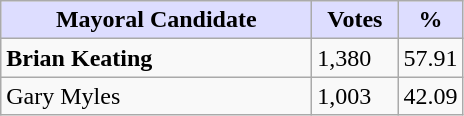<table class="wikitable">
<tr>
<th style="background:#ddf; width:200px;">Mayoral Candidate</th>
<th style="background:#ddf; width:50px;">Votes</th>
<th style="background:#ddf; width:30px;">%</th>
</tr>
<tr>
<td><strong>Brian Keating</strong></td>
<td>1,380</td>
<td>57.91</td>
</tr>
<tr>
<td>Gary Myles</td>
<td>1,003</td>
<td>42.09</td>
</tr>
</table>
